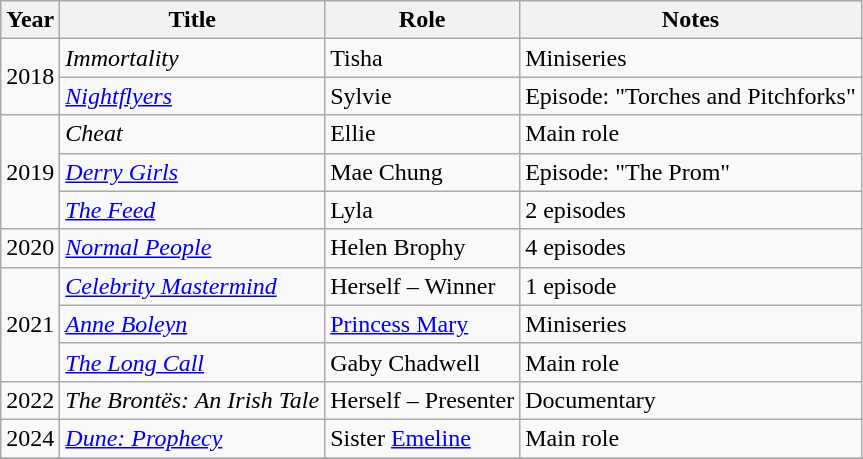<table class="wikitable sortable">
<tr>
<th>Year</th>
<th>Title</th>
<th>Role</th>
<th class="unsortable">Notes</th>
</tr>
<tr>
<td rowspan="2">2018</td>
<td><em>Immortality</em></td>
<td>Tisha</td>
<td>Miniseries</td>
</tr>
<tr>
<td><em><a href='#'>Nightflyers</a></em></td>
<td>Sylvie</td>
<td>Episode: "Torches and Pitchforks"</td>
</tr>
<tr>
<td rowspan="3">2019</td>
<td><em>Cheat</em></td>
<td>Ellie</td>
<td>Main role</td>
</tr>
<tr>
<td><em><a href='#'>Derry Girls</a></em></td>
<td>Mae Chung</td>
<td>Episode: "The Prom"</td>
</tr>
<tr>
<td><em><a href='#'>The Feed</a></em></td>
<td>Lyla</td>
<td>2 episodes</td>
</tr>
<tr>
<td>2020</td>
<td><em><a href='#'>Normal People</a></em></td>
<td>Helen Brophy</td>
<td>4 episodes</td>
</tr>
<tr>
<td rowspan="3">2021</td>
<td><em><a href='#'>Celebrity Mastermind</a></em></td>
<td>Herself – Winner</td>
<td>1 episode</td>
</tr>
<tr>
<td><em><a href='#'>Anne Boleyn</a></em></td>
<td><a href='#'>Princess Mary</a></td>
<td>Miniseries</td>
</tr>
<tr>
<td><em><a href='#'>The Long Call</a></em></td>
<td>Gaby Chadwell</td>
<td>Main role</td>
</tr>
<tr>
<td>2022</td>
<td><em>The Brontës: An Irish Tale</em></td>
<td>Herself – Presenter</td>
<td>Documentary</td>
</tr>
<tr>
<td>2024</td>
<td><em><a href='#'>Dune: Prophecy</a></em></td>
<td>Sister <a href='#'>Emeline</a></td>
<td>Main role</td>
</tr>
<tr>
</tr>
</table>
